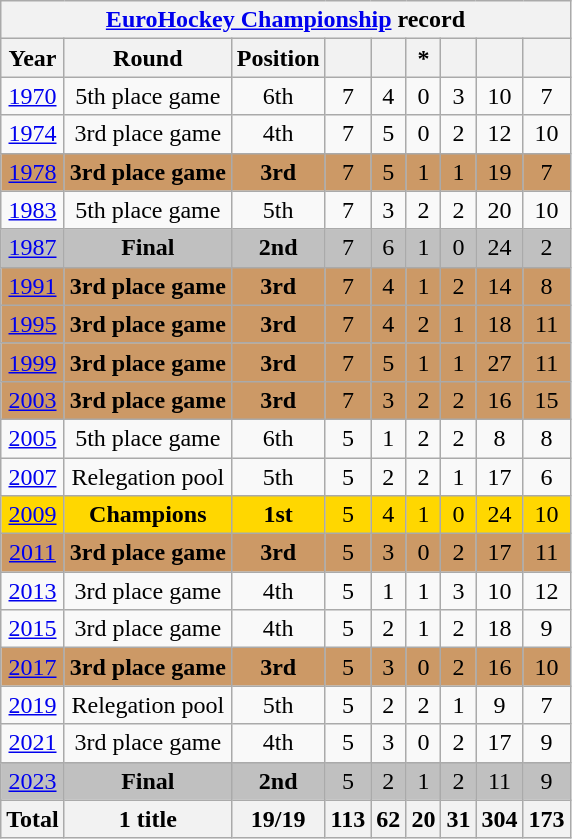<table class="wikitable" style="text-align: center;">
<tr>
<th colspan=9><a href='#'>EuroHockey Championship</a> record</th>
</tr>
<tr>
<th>Year</th>
<th>Round</th>
<th>Position</th>
<th></th>
<th></th>
<th> *</th>
<th></th>
<th></th>
<th></th>
</tr>
<tr>
<td> <a href='#'>1970</a></td>
<td>5th place game</td>
<td>6th</td>
<td>7</td>
<td>4</td>
<td>0</td>
<td>3</td>
<td>10</td>
<td>7</td>
</tr>
<tr>
<td> <a href='#'>1974</a></td>
<td>3rd place game</td>
<td>4th</td>
<td>7</td>
<td>5</td>
<td>0</td>
<td>2</td>
<td>12</td>
<td>10</td>
</tr>
<tr bgcolor=cc9966>
<td> <a href='#'>1978</a></td>
<td><strong>3rd place game</strong></td>
<td><strong>3rd</strong></td>
<td>7</td>
<td>5</td>
<td>1</td>
<td>1</td>
<td>19</td>
<td>7</td>
</tr>
<tr>
<td> <a href='#'>1983</a></td>
<td>5th place game</td>
<td>5th</td>
<td>7</td>
<td>3</td>
<td>2</td>
<td>2</td>
<td>20</td>
<td>10</td>
</tr>
<tr bgcolor=silver>
<td> <a href='#'>1987</a></td>
<td><strong>Final</strong></td>
<td><strong>2nd</strong></td>
<td>7</td>
<td>6</td>
<td>1</td>
<td>0</td>
<td>24</td>
<td>2</td>
</tr>
<tr bgcolor=cc9966>
<td> <a href='#'>1991</a></td>
<td><strong>3rd place game</strong></td>
<td><strong>3rd</strong></td>
<td>7</td>
<td>4</td>
<td>1</td>
<td>2</td>
<td>14</td>
<td>8</td>
</tr>
<tr bgcolor=cc9966>
<td> <a href='#'>1995</a></td>
<td><strong>3rd place game</strong></td>
<td><strong>3rd</strong></td>
<td>7</td>
<td>4</td>
<td>2</td>
<td>1</td>
<td>18</td>
<td>11</td>
</tr>
<tr bgcolor=cc9966>
<td> <a href='#'>1999</a></td>
<td><strong>3rd place game</strong></td>
<td><strong>3rd</strong></td>
<td>7</td>
<td>5</td>
<td>1</td>
<td>1</td>
<td>27</td>
<td>11</td>
</tr>
<tr bgcolor=cc9966>
<td> <a href='#'>2003</a></td>
<td><strong>3rd place game</strong></td>
<td><strong>3rd</strong></td>
<td>7</td>
<td>3</td>
<td>2</td>
<td>2</td>
<td>16</td>
<td>15</td>
</tr>
<tr>
<td> <a href='#'>2005</a></td>
<td>5th place game</td>
<td>6th</td>
<td>5</td>
<td>1</td>
<td>2</td>
<td>2</td>
<td>8</td>
<td>8</td>
</tr>
<tr>
<td> <a href='#'>2007</a></td>
<td>Relegation pool</td>
<td>5th</td>
<td>5</td>
<td>2</td>
<td>2</td>
<td>1</td>
<td>17</td>
<td>6</td>
</tr>
<tr bgcolor=gold>
<td> <a href='#'>2009</a></td>
<td><strong>Champions</strong></td>
<td><strong>1st</strong></td>
<td>5</td>
<td>4</td>
<td>1</td>
<td>0</td>
<td>24</td>
<td>10</td>
</tr>
<tr bgcolor=cc9966>
<td> <a href='#'>2011</a></td>
<td><strong>3rd place game</strong></td>
<td><strong>3rd</strong></td>
<td>5</td>
<td>3</td>
<td>0</td>
<td>2</td>
<td>17</td>
<td>11</td>
</tr>
<tr>
<td> <a href='#'>2013</a></td>
<td>3rd place game</td>
<td>4th</td>
<td>5</td>
<td>1</td>
<td>1</td>
<td>3</td>
<td>10</td>
<td>12</td>
</tr>
<tr>
<td> <a href='#'>2015</a></td>
<td>3rd place game</td>
<td>4th</td>
<td>5</td>
<td>2</td>
<td>1</td>
<td>2</td>
<td>18</td>
<td>9</td>
</tr>
<tr bgcolor=cc9966>
<td> <a href='#'>2017</a></td>
<td><strong>3rd place game</strong></td>
<td><strong>3rd</strong></td>
<td>5</td>
<td>3</td>
<td>0</td>
<td>2</td>
<td>16</td>
<td>10</td>
</tr>
<tr>
<td> <a href='#'>2019</a></td>
<td>Relegation pool</td>
<td>5th</td>
<td>5</td>
<td>2</td>
<td>2</td>
<td>1</td>
<td>9</td>
<td>7</td>
</tr>
<tr>
<td> <a href='#'>2021</a></td>
<td>3rd place game</td>
<td>4th</td>
<td>5</td>
<td>3</td>
<td>0</td>
<td>2</td>
<td>17</td>
<td>9</td>
</tr>
<tr bgcolor=silver>
<td> <a href='#'>2023</a></td>
<td><strong>Final</strong></td>
<td><strong>2nd</strong></td>
<td>5</td>
<td>2</td>
<td>1</td>
<td>2</td>
<td>11</td>
<td>9</td>
</tr>
<tr>
<th>Total</th>
<th>1 title</th>
<th>19/19</th>
<th>113</th>
<th>62</th>
<th>20</th>
<th>31</th>
<th>304</th>
<th>173</th>
</tr>
</table>
